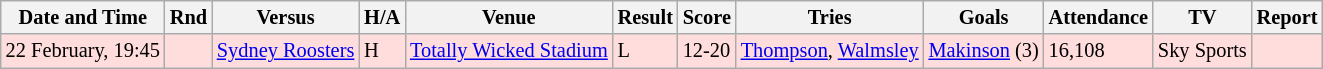<table class="wikitable" style="font-size:85%;">
<tr>
<th>Date and Time</th>
<th>Rnd</th>
<th>Versus</th>
<th>H/A</th>
<th>Venue</th>
<th>Result</th>
<th>Score</th>
<th>Tries</th>
<th>Goals</th>
<th>Attendance</th>
<th>TV</th>
<th>Report</th>
</tr>
<tr style="background:#ffdddd;" width=20 | >
<td>22 February, 19:45</td>
<td></td>
<td> <a href='#'>Sydney Roosters</a></td>
<td>H</td>
<td><a href='#'>Totally Wicked Stadium</a></td>
<td>L</td>
<td>12-20</td>
<td><a href='#'>Thompson</a>, <a href='#'>Walmsley</a></td>
<td><a href='#'>Makinson</a> (3)</td>
<td>16,108</td>
<td>Sky Sports</td>
<td></td>
</tr>
</table>
